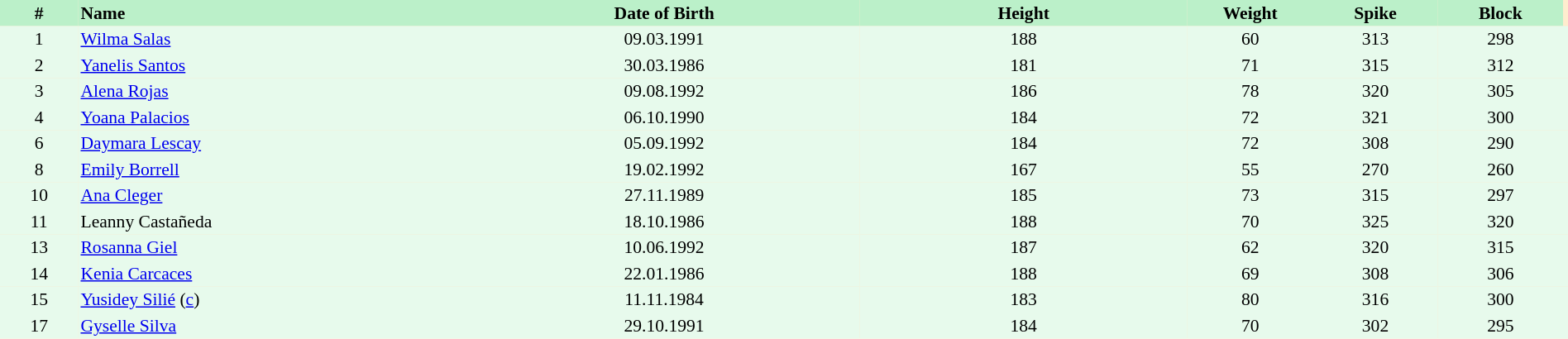<table border=0 cellpadding=2 cellspacing=0  |- bgcolor=#FFECCE style="text-align:center; font-size:90%;" width=100%>
<tr bgcolor=#BBF0C9>
<th width=5%>#</th>
<th width=25% align=left>Name</th>
<th width=25%>Date of Birth</th>
<th width=21%>Height</th>
<th width=8%>Weight</th>
<th width=8%>Spike</th>
<th width=8%>Block</th>
</tr>
<tr bgcolor=#E7FAEC>
<td>1</td>
<td align=left><a href='#'>Wilma Salas</a></td>
<td>09.03.1991</td>
<td>188</td>
<td>60</td>
<td>313</td>
<td>298</td>
<td></td>
</tr>
<tr bgcolor=#E7FAEC>
<td>2</td>
<td align=left><a href='#'>Yanelis Santos</a></td>
<td>30.03.1986</td>
<td>181</td>
<td>71</td>
<td>315</td>
<td>312</td>
<td></td>
</tr>
<tr bgcolor=#E7FAEC>
<td>3</td>
<td align=left><a href='#'>Alena Rojas</a></td>
<td>09.08.1992</td>
<td>186</td>
<td>78</td>
<td>320</td>
<td>305</td>
<td></td>
</tr>
<tr bgcolor=#E7FAEC>
<td>4</td>
<td align=left><a href='#'>Yoana Palacios</a></td>
<td>06.10.1990</td>
<td>184</td>
<td>72</td>
<td>321</td>
<td>300</td>
<td></td>
</tr>
<tr bgcolor=#E7FAEC>
<td>6</td>
<td align=left><a href='#'>Daymara Lescay</a></td>
<td>05.09.1992</td>
<td>184</td>
<td>72</td>
<td>308</td>
<td>290</td>
<td></td>
</tr>
<tr bgcolor=#E7FAEC>
<td>8</td>
<td align=left><a href='#'>Emily Borrell</a></td>
<td>19.02.1992</td>
<td>167</td>
<td>55</td>
<td>270</td>
<td>260</td>
<td></td>
</tr>
<tr bgcolor=#E7FAEC>
<td>10</td>
<td align=left><a href='#'>Ana Cleger</a></td>
<td>27.11.1989</td>
<td>185</td>
<td>73</td>
<td>315</td>
<td>297</td>
<td></td>
</tr>
<tr bgcolor=#E7FAEC>
<td>11</td>
<td align=left>Leanny Castañeda</td>
<td>18.10.1986</td>
<td>188</td>
<td>70</td>
<td>325</td>
<td>320</td>
<td></td>
</tr>
<tr bgcolor=#E7FAEC>
<td>13</td>
<td align=left><a href='#'>Rosanna Giel</a></td>
<td>10.06.1992</td>
<td>187</td>
<td>62</td>
<td>320</td>
<td>315</td>
<td></td>
</tr>
<tr bgcolor=#E7FAEC>
<td>14</td>
<td align=left><a href='#'>Kenia Carcaces</a></td>
<td>22.01.1986</td>
<td>188</td>
<td>69</td>
<td>308</td>
<td>306</td>
<td></td>
</tr>
<tr bgcolor=#E7FAEC>
<td>15</td>
<td align=left><a href='#'>Yusidey Silié</a> (<a href='#'>c</a>)</td>
<td>11.11.1984</td>
<td>183</td>
<td>80</td>
<td>316</td>
<td>300</td>
<td></td>
</tr>
<tr bgcolor=#E7FAEC>
<td>17</td>
<td align=left><a href='#'>Gyselle Silva</a></td>
<td>29.10.1991</td>
<td>184</td>
<td>70</td>
<td>302</td>
<td>295</td>
<td></td>
</tr>
</table>
